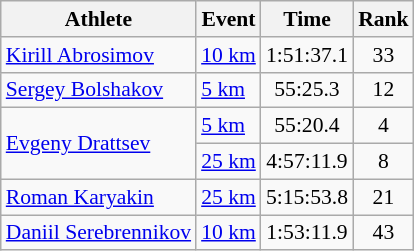<table class="wikitable" style="font-size:90%;">
<tr>
<th>Athlete</th>
<th>Event</th>
<th>Time</th>
<th>Rank</th>
</tr>
<tr align=center>
<td align=left><a href='#'>Kirill Abrosimov</a></td>
<td align=left><a href='#'>10 km</a></td>
<td>1:51:37.1</td>
<td>33</td>
</tr>
<tr align=center>
<td align=left><a href='#'>Sergey Bolshakov</a></td>
<td align=left><a href='#'>5 km</a></td>
<td>55:25.3</td>
<td>12</td>
</tr>
<tr align=center>
<td align=left rowspan=2><a href='#'>Evgeny Drattsev</a></td>
<td align=left><a href='#'>5 km</a></td>
<td>55:20.4</td>
<td>4</td>
</tr>
<tr align=center>
<td align=left><a href='#'>25 km</a></td>
<td>4:57:11.9</td>
<td>8</td>
</tr>
<tr align=center>
<td align=left><a href='#'>Roman Karyakin</a></td>
<td align=left><a href='#'>25 km</a></td>
<td>5:15:53.8</td>
<td>21</td>
</tr>
<tr align=center>
<td align=left><a href='#'>Daniil Serebrennikov</a></td>
<td align=left><a href='#'>10 km</a></td>
<td>1:53:11.9</td>
<td>43</td>
</tr>
</table>
